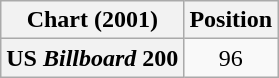<table class="wikitable sortable plainrowheaders" style="text-align:center;">
<tr>
<th scope="col">Chart (2001)</th>
<th scope="col">Position</th>
</tr>
<tr>
<th scope="row">US <em>Billboard</em> 200</th>
<td>96</td>
</tr>
</table>
